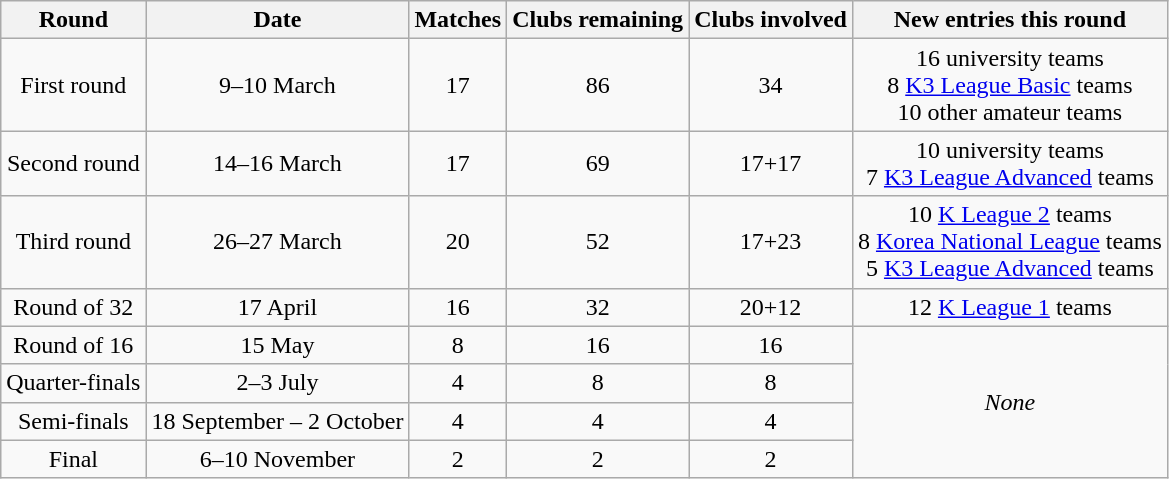<table class="wikitable" style="text-align: center">
<tr>
<th>Round</th>
<th>Date</th>
<th>Matches</th>
<th>Clubs remaining</th>
<th>Clubs involved</th>
<th>New entries this round</th>
</tr>
<tr>
<td>First round</td>
<td>9–10 March</td>
<td>17</td>
<td>86</td>
<td>34</td>
<td>16 university teams<br>8 <a href='#'>K3 League Basic</a> teams<br>10 other amateur teams</td>
</tr>
<tr>
<td>Second round</td>
<td>14–16 March</td>
<td>17</td>
<td>69</td>
<td>17+17</td>
<td>10 university teams<br>7 <a href='#'>K3 League Advanced</a> teams</td>
</tr>
<tr>
<td>Third round</td>
<td>26–27 March</td>
<td>20</td>
<td>52</td>
<td>17+23</td>
<td>10 <a href='#'>K League 2</a> teams<br>8 <a href='#'>Korea National League</a> teams<br>5 <a href='#'>K3 League Advanced</a> teams</td>
</tr>
<tr>
<td>Round of 32</td>
<td>17 April</td>
<td>16</td>
<td>32</td>
<td>20+12</td>
<td>12 <a href='#'>K League 1</a> teams</td>
</tr>
<tr>
<td>Round of 16</td>
<td>15 May</td>
<td>8</td>
<td>16</td>
<td>16</td>
<td rowspan="4"><em>None</em></td>
</tr>
<tr>
<td>Quarter-finals</td>
<td>2–3 July</td>
<td>4</td>
<td>8</td>
<td>8</td>
</tr>
<tr>
<td>Semi-finals</td>
<td>18 September – 2 October</td>
<td>4</td>
<td>4</td>
<td>4</td>
</tr>
<tr>
<td>Final</td>
<td>6–10 November</td>
<td>2</td>
<td>2</td>
<td>2</td>
</tr>
</table>
